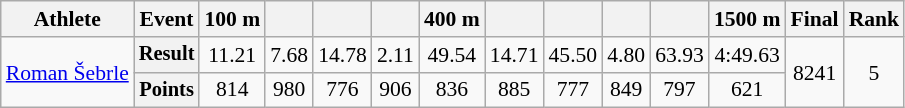<table class="wikitable" style="font-size:90%">
<tr>
<th>Athlete</th>
<th>Event</th>
<th>100 m</th>
<th></th>
<th></th>
<th></th>
<th>400 m</th>
<th></th>
<th></th>
<th></th>
<th></th>
<th>1500 m</th>
<th>Final</th>
<th>Rank</th>
</tr>
<tr align=center>
<td rowspan=2 align=left><a href='#'>Roman Šebrle</a></td>
<th style="font-size:95%">Result</th>
<td>11.21</td>
<td>7.68</td>
<td>14.78</td>
<td>2.11</td>
<td>49.54</td>
<td>14.71</td>
<td>45.50</td>
<td>4.80</td>
<td>63.93</td>
<td>4:49.63</td>
<td rowspan=2>8241</td>
<td rowspan=2>5</td>
</tr>
<tr align=center>
<th style="font-size:95%">Points</th>
<td>814</td>
<td>980</td>
<td>776</td>
<td>906</td>
<td>836</td>
<td>885</td>
<td>777</td>
<td>849</td>
<td>797</td>
<td>621</td>
</tr>
</table>
